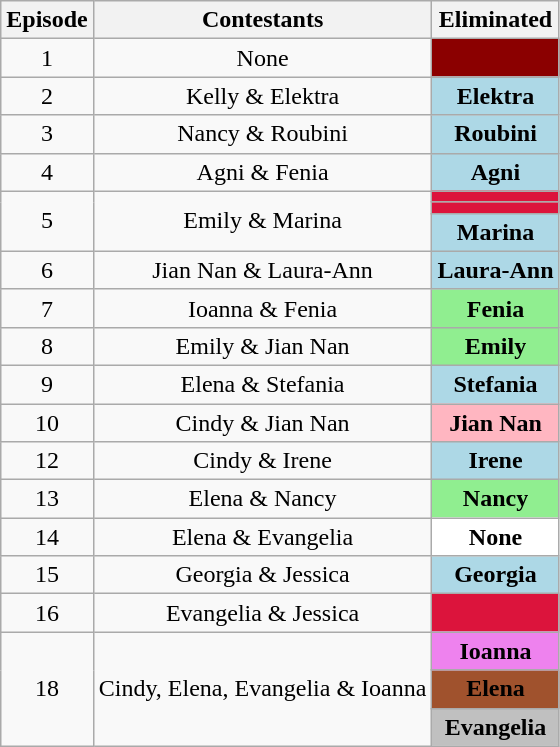<table class="wikitable" border="2" style="text-align:center">
<tr>
<th>Episode</th>
<th>Contestants</th>
<th>Eliminated</th>
</tr>
<tr>
<td>1</td>
<td>None</td>
<td style="background:darkred"><strong> </strong></td>
</tr>
<tr>
<td>2</td>
<td>Kelly & Elektra</td>
<td style="background:lightblue"><strong>Elektra </strong></td>
</tr>
<tr>
<td>3</td>
<td>Nancy & Roubini</td>
<td style="background:lightblue"><strong>Roubini</strong></td>
</tr>
<tr>
<td>4</td>
<td>Agni & Fenia</td>
<td style="background:lightblue"><strong>Agni </strong></td>
</tr>
<tr>
<td rowspan=3>5</td>
<td rowspan=3>Emily & Marina</td>
<td style="background:Crimson"><strong></strong></td>
</tr>
<tr>
<td style="background:Crimson"><strong></strong></td>
</tr>
<tr>
<td style="background:lightblue"><strong>Marina</strong></td>
</tr>
<tr>
<td>6</td>
<td>Jian Nan & Laura-Ann</td>
<td style="background:lightblue"><strong>Laura-Ann</strong></td>
</tr>
<tr>
<td>7</td>
<td>Ioanna & Fenia</td>
<td style="background:lightgreen"><strong>Fenia</strong></td>
</tr>
<tr>
<td>8</td>
<td>Emily & Jian Nan</td>
<td style="background:lightgreen"><strong>Emily</strong></td>
</tr>
<tr>
<td>9</td>
<td>Elena & Stefania</td>
<td style="background:lightblue"><strong>Stefania</strong></td>
</tr>
<tr>
<td>10</td>
<td>Cindy & Jian Nan</td>
<td style="background:Lightpink"><strong>Jian Nan</strong></td>
</tr>
<tr>
<td>12</td>
<td>Cindy & Irene</td>
<td style="background:lightblue"><strong>Irene</strong></td>
</tr>
<tr>
<td>13</td>
<td>Elena & Nancy</td>
<td style="background:lightgreen"><strong>Nancy</strong></td>
</tr>
<tr>
<td>14</td>
<td>Elena & Evangelia</td>
<td style="background:White"><strong>None</strong></td>
</tr>
<tr>
<td>15</td>
<td>Georgia & Jessica</td>
<td style="background:lightblue"><strong>Georgia</strong></td>
</tr>
<tr>
<td>16</td>
<td>Evangelia & Jessica</td>
<td style="background:Crimson"><strong></strong></td>
</tr>
<tr>
<td rowspan=3>18</td>
<td Rowspan=3>Cindy, Elena, Evangelia & Ioanna</td>
<td style="background:violet"><strong>Ioanna</strong></td>
</tr>
<tr>
<td style="background:sienna"><strong>Elena</strong></td>
</tr>
<tr>
<td style="background:silver"><strong>Evangelia</strong></td>
</tr>
</table>
